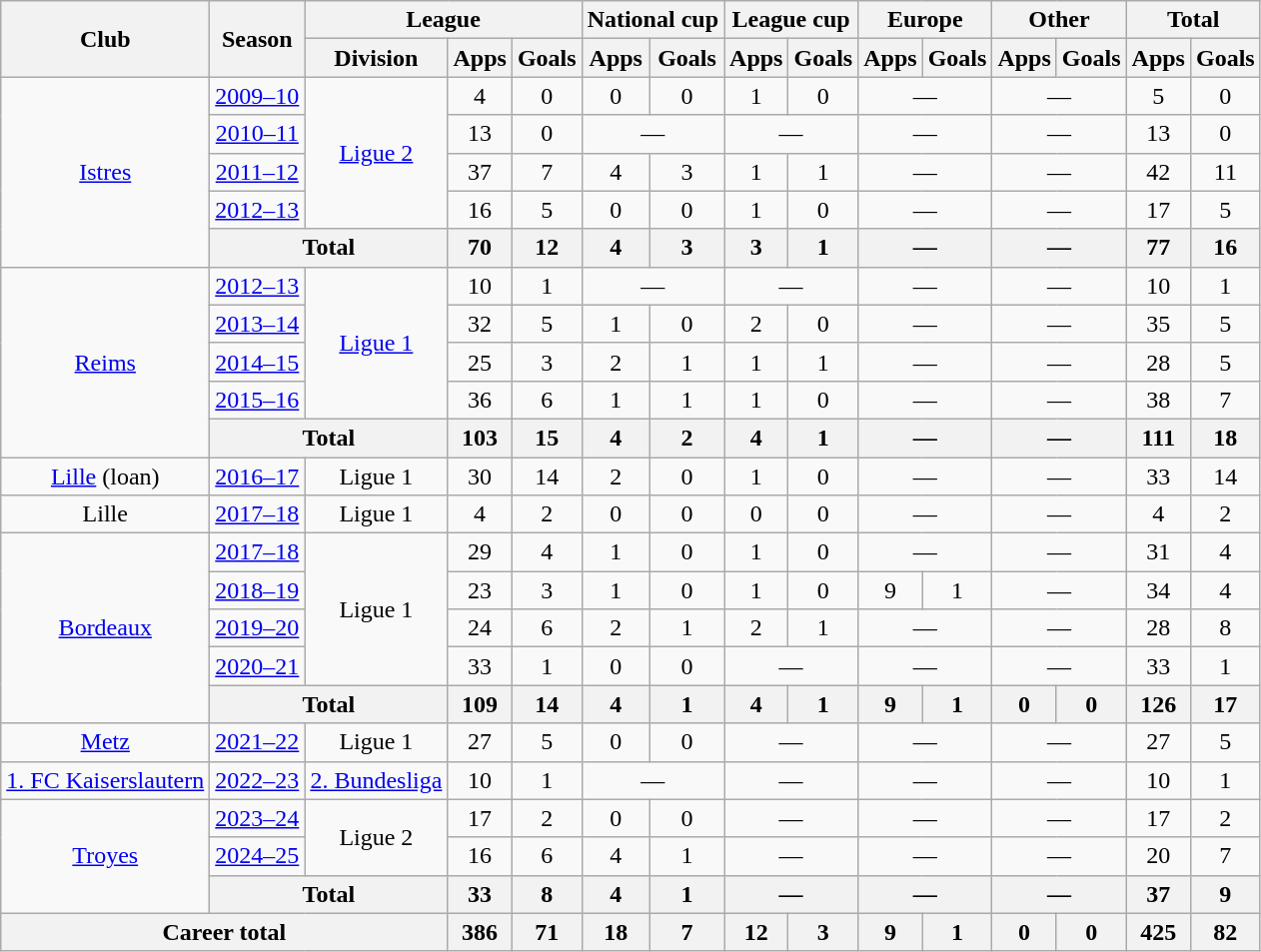<table class="wikitable" style="text-align:center">
<tr>
<th rowspan="2">Club</th>
<th rowspan="2">Season</th>
<th colspan="3">League</th>
<th colspan="2">National cup</th>
<th colspan="2">League cup</th>
<th colspan="2">Europe</th>
<th colspan="2">Other</th>
<th colspan="2">Total</th>
</tr>
<tr>
<th>Division</th>
<th>Apps</th>
<th>Goals</th>
<th>Apps</th>
<th>Goals</th>
<th>Apps</th>
<th>Goals</th>
<th>Apps</th>
<th>Goals</th>
<th>Apps</th>
<th>Goals</th>
<th>Apps</th>
<th>Goals</th>
</tr>
<tr>
<td rowspan="5"><a href='#'>Istres</a></td>
<td><a href='#'>2009–10</a></td>
<td rowspan="4"><a href='#'>Ligue 2</a></td>
<td>4</td>
<td>0</td>
<td>0</td>
<td>0</td>
<td>1</td>
<td>0</td>
<td colspan="2">—</td>
<td colspan="2">—</td>
<td>5</td>
<td>0</td>
</tr>
<tr>
<td><a href='#'>2010–11</a></td>
<td>13</td>
<td>0</td>
<td colspan="2">—</td>
<td colspan="2">—</td>
<td colspan="2">—</td>
<td colspan="2">—</td>
<td>13</td>
<td>0</td>
</tr>
<tr>
<td><a href='#'>2011–12</a></td>
<td>37</td>
<td>7</td>
<td>4</td>
<td>3</td>
<td>1</td>
<td>1</td>
<td colspan="2">—</td>
<td colspan="2">—</td>
<td>42</td>
<td>11</td>
</tr>
<tr>
<td><a href='#'>2012–13</a></td>
<td>16</td>
<td>5</td>
<td>0</td>
<td>0</td>
<td>1</td>
<td>0</td>
<td colspan="2">—</td>
<td colspan="2">—</td>
<td>17</td>
<td>5</td>
</tr>
<tr>
<th colspan="2">Total</th>
<th>70</th>
<th>12</th>
<th>4</th>
<th>3</th>
<th>3</th>
<th>1</th>
<th colspan="2">—</th>
<th colspan="2">—</th>
<th>77</th>
<th>16</th>
</tr>
<tr>
<td rowspan="5"><a href='#'>Reims</a></td>
<td><a href='#'>2012–13</a></td>
<td rowspan="4"><a href='#'>Ligue 1</a></td>
<td>10</td>
<td>1</td>
<td colspan="2">—</td>
<td colspan="2">—</td>
<td colspan="2">—</td>
<td colspan="2">—</td>
<td>10</td>
<td>1</td>
</tr>
<tr>
<td><a href='#'>2013–14</a></td>
<td>32</td>
<td>5</td>
<td>1</td>
<td>0</td>
<td>2</td>
<td>0</td>
<td colspan="2">—</td>
<td colspan="2">—</td>
<td>35</td>
<td>5</td>
</tr>
<tr>
<td><a href='#'>2014–15</a></td>
<td>25</td>
<td>3</td>
<td>2</td>
<td>1</td>
<td>1</td>
<td>1</td>
<td colspan="2">—</td>
<td colspan="2">—</td>
<td>28</td>
<td>5</td>
</tr>
<tr>
<td><a href='#'>2015–16</a></td>
<td>36</td>
<td>6</td>
<td>1</td>
<td>1</td>
<td>1</td>
<td>0</td>
<td colspan="2">—</td>
<td colspan="2">—</td>
<td>38</td>
<td>7</td>
</tr>
<tr>
<th colspan="2">Total</th>
<th>103</th>
<th>15</th>
<th>4</th>
<th>2</th>
<th>4</th>
<th>1</th>
<th colspan="2">—</th>
<th colspan="2">—</th>
<th>111</th>
<th>18</th>
</tr>
<tr>
<td><a href='#'>Lille</a> (loan)</td>
<td><a href='#'>2016–17</a></td>
<td>Ligue 1</td>
<td>30</td>
<td>14</td>
<td>2</td>
<td>0</td>
<td>1</td>
<td>0</td>
<td colspan="2">—</td>
<td colspan="2">—</td>
<td>33</td>
<td>14</td>
</tr>
<tr>
<td>Lille</td>
<td><a href='#'>2017–18</a></td>
<td>Ligue 1</td>
<td>4</td>
<td>2</td>
<td>0</td>
<td>0</td>
<td>0</td>
<td>0</td>
<td colspan="2">—</td>
<td colspan="2">—</td>
<td>4</td>
<td>2</td>
</tr>
<tr>
<td rowspan="5"><a href='#'>Bordeaux</a></td>
<td><a href='#'>2017–18</a></td>
<td rowspan="4">Ligue 1</td>
<td>29</td>
<td>4</td>
<td>1</td>
<td>0</td>
<td>1</td>
<td>0</td>
<td colspan="2">—</td>
<td colspan="2">—</td>
<td>31</td>
<td>4</td>
</tr>
<tr>
<td><a href='#'>2018–19</a></td>
<td>23</td>
<td>3</td>
<td>1</td>
<td>0</td>
<td>1</td>
<td>0</td>
<td>9</td>
<td>1</td>
<td colspan="2">—</td>
<td>34</td>
<td>4</td>
</tr>
<tr>
<td><a href='#'>2019–20</a></td>
<td>24</td>
<td>6</td>
<td>2</td>
<td>1</td>
<td>2</td>
<td>1</td>
<td colspan="2">—</td>
<td colspan="2">—</td>
<td>28</td>
<td>8</td>
</tr>
<tr>
<td><a href='#'>2020–21</a></td>
<td>33</td>
<td>1</td>
<td>0</td>
<td>0</td>
<td colspan="2">—</td>
<td colspan="2">—</td>
<td colspan="2">—</td>
<td>33</td>
<td>1</td>
</tr>
<tr>
<th colspan="2">Total</th>
<th>109</th>
<th>14</th>
<th>4</th>
<th>1</th>
<th>4</th>
<th>1</th>
<th>9</th>
<th>1</th>
<th>0</th>
<th>0</th>
<th>126</th>
<th>17</th>
</tr>
<tr>
<td><a href='#'>Metz</a></td>
<td><a href='#'>2021–22</a></td>
<td>Ligue 1</td>
<td>27</td>
<td>5</td>
<td>0</td>
<td>0</td>
<td colspan="2">—</td>
<td colspan="2">—</td>
<td colspan="2">—</td>
<td>27</td>
<td>5</td>
</tr>
<tr>
<td><a href='#'>1. FC Kaiserslautern</a></td>
<td><a href='#'>2022–23</a></td>
<td><a href='#'>2. Bundesliga</a></td>
<td>10</td>
<td>1</td>
<td colspan="2">—</td>
<td colspan="2">—</td>
<td colspan="2">—</td>
<td colspan="2">—</td>
<td>10</td>
<td>1</td>
</tr>
<tr>
<td rowspan="3"><a href='#'>Troyes</a></td>
<td><a href='#'>2023–24</a></td>
<td rowspan="2">Ligue 2</td>
<td>17</td>
<td>2</td>
<td>0</td>
<td>0</td>
<td colspan="2">—</td>
<td colspan="2">—</td>
<td colspan="2">—</td>
<td>17</td>
<td>2</td>
</tr>
<tr>
<td><a href='#'>2024–25</a></td>
<td>16</td>
<td>6</td>
<td>4</td>
<td>1</td>
<td colspan="2">—</td>
<td colspan="2">—</td>
<td colspan="2">—</td>
<td>20</td>
<td>7</td>
</tr>
<tr>
<th colspan="2">Total</th>
<th>33</th>
<th>8</th>
<th>4</th>
<th>1</th>
<th colspan="2">—</th>
<th colspan="2">—</th>
<th colspan="2">—</th>
<th>37</th>
<th>9</th>
</tr>
<tr>
<th colspan="3">Career total</th>
<th>386</th>
<th>71</th>
<th>18</th>
<th>7</th>
<th>12</th>
<th>3</th>
<th>9</th>
<th>1</th>
<th>0</th>
<th>0</th>
<th>425</th>
<th>82</th>
</tr>
</table>
